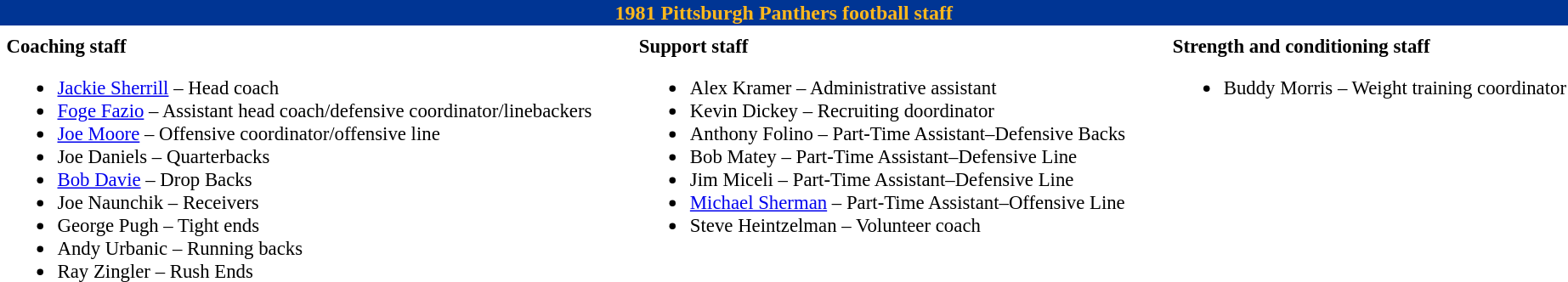<table class="toccolours" style="text-align: left;">
<tr>
<th colspan="10" style="background:#003594; color:#ffb81c; text-align: center;"><strong>1981 Pittsburgh Panthers football staff</strong></th>
</tr>
<tr>
<td colspan="10" align="right"></td>
</tr>
<tr>
<td valign="top"></td>
<td style="font-size: 95%;" valign="top"><strong>Coaching staff</strong><br><ul><li><a href='#'>Jackie Sherrill</a> – Head coach</li><li><a href='#'>Foge Fazio</a> – Assistant head coach/defensive coordinator/linebackers</li><li><a href='#'>Joe Moore</a> – Offensive coordinator/offensive line</li><li>Joe Daniels – Quarterbacks</li><li><a href='#'>Bob Davie</a> – Drop Backs</li><li>Joe Naunchik – Receivers</li><li>George Pugh – Tight ends</li><li>Andy Urbanic – Running backs</li><li>Ray Zingler – Rush Ends</li></ul></td>
<td width="25"> </td>
<td valign="top"></td>
<td style="font-size: 95%;" valign="top"><strong>Support staff</strong><br><ul><li>Alex Kramer – Administrative assistant</li><li>Kevin Dickey – Recruiting doordinator</li><li>Anthony Folino – Part-Time Assistant–Defensive Backs</li><li>Bob Matey – Part-Time Assistant–Defensive Line</li><li>Jim Miceli – Part-Time Assistant–Defensive Line</li><li><a href='#'>Michael Sherman</a> – Part-Time Assistant–Offensive Line</li><li>Steve Heintzelman – Volunteer coach</li></ul></td>
<td width="25"> </td>
<td valign="top"></td>
<td style="font-size: 95%;" valign="top"><strong>Strength and conditioning staff</strong><br><ul><li>Buddy Morris – Weight training coordinator</li></ul></td>
</tr>
</table>
